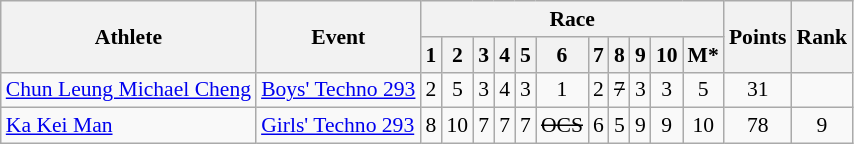<table class="wikitable" border="1" style="font-size:90%">
<tr>
<th rowspan=2>Athlete</th>
<th rowspan=2>Event</th>
<th colspan=11>Race</th>
<th rowspan=2>Points</th>
<th rowspan=2>Rank</th>
</tr>
<tr>
<th>1</th>
<th>2</th>
<th>3</th>
<th>4</th>
<th>5</th>
<th>6</th>
<th>7</th>
<th>8</th>
<th>9</th>
<th>10</th>
<th>M*</th>
</tr>
<tr>
<td><a href='#'>Chun Leung Michael Cheng</a></td>
<td><a href='#'>Boys' Techno 293</a></td>
<td align=center>2</td>
<td align=center>5</td>
<td align=center>3</td>
<td align=center>4</td>
<td align=center>3</td>
<td align=center>1</td>
<td align=center>2</td>
<td align=center><s>7</s></td>
<td align=center>3</td>
<td align=center>3</td>
<td align=center>5</td>
<td align=center>31</td>
<td align=center></td>
</tr>
<tr>
<td><a href='#'>Ka Kei Man</a></td>
<td><a href='#'>Girls' Techno 293</a></td>
<td align=center>8</td>
<td align=center>10</td>
<td align=center>7</td>
<td align=center>7</td>
<td align=center>7</td>
<td align=center><s>OCS</s></td>
<td align=center>6</td>
<td align=center>5</td>
<td align=center>9</td>
<td align=center>9</td>
<td align=center>10</td>
<td align=center>78</td>
<td align=center>9</td>
</tr>
</table>
